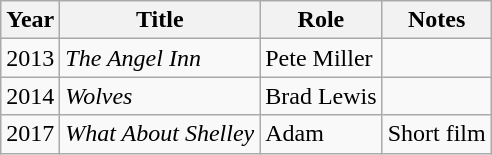<table class="wikitable">
<tr>
<th>Year</th>
<th>Title</th>
<th>Role</th>
<th>Notes</th>
</tr>
<tr>
<td>2013</td>
<td><em>The Angel Inn</em></td>
<td>Pete Miller</td>
<td></td>
</tr>
<tr>
<td>2014</td>
<td><em>Wolves</em></td>
<td>Brad Lewis</td>
<td></td>
</tr>
<tr>
<td>2017</td>
<td><em>What About Shelley</em></td>
<td>Adam</td>
<td>Short film</td>
</tr>
</table>
